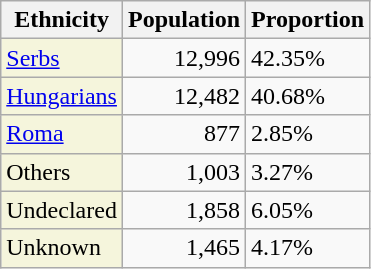<table class="wikitable">
<tr>
<th>Ethnicity</th>
<th>Population</th>
<th>Proportion</th>
</tr>
<tr>
<td style="background:#F5F5DC;"><a href='#'>Serbs</a></td>
<td align="right">12,996</td>
<td>42.35%</td>
</tr>
<tr>
<td style="background:#F5F5DC;"><a href='#'>Hungarians</a></td>
<td align="right">12,482</td>
<td>40.68%</td>
</tr>
<tr>
<td style="background:#F5F5DC;"><a href='#'>Roma</a></td>
<td align="right">877</td>
<td>2.85%</td>
</tr>
<tr>
<td style="background:#F5F5DC;">Others</td>
<td align="right">1,003</td>
<td>3.27%</td>
</tr>
<tr>
<td style="background:#F5F5DC;">Undeclared</td>
<td align="right">1,858</td>
<td>6.05%</td>
</tr>
<tr>
<td style="background:#F5F5DC;">Unknown</td>
<td align="right">1,465</td>
<td>4.17%</td>
</tr>
</table>
